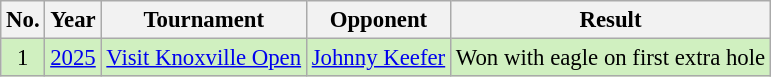<table class="wikitable" style="font-size:95%;">
<tr>
<th>No.</th>
<th>Year</th>
<th>Tournament</th>
<th>Opponent</th>
<th>Result</th>
</tr>
<tr style="background:#D0F0C0;">
<td align=center>1</td>
<td><a href='#'>2025</a></td>
<td><a href='#'>Visit Knoxville Open</a></td>
<td> <a href='#'>Johnny Keefer</a></td>
<td>Won with eagle on first extra hole</td>
</tr>
</table>
